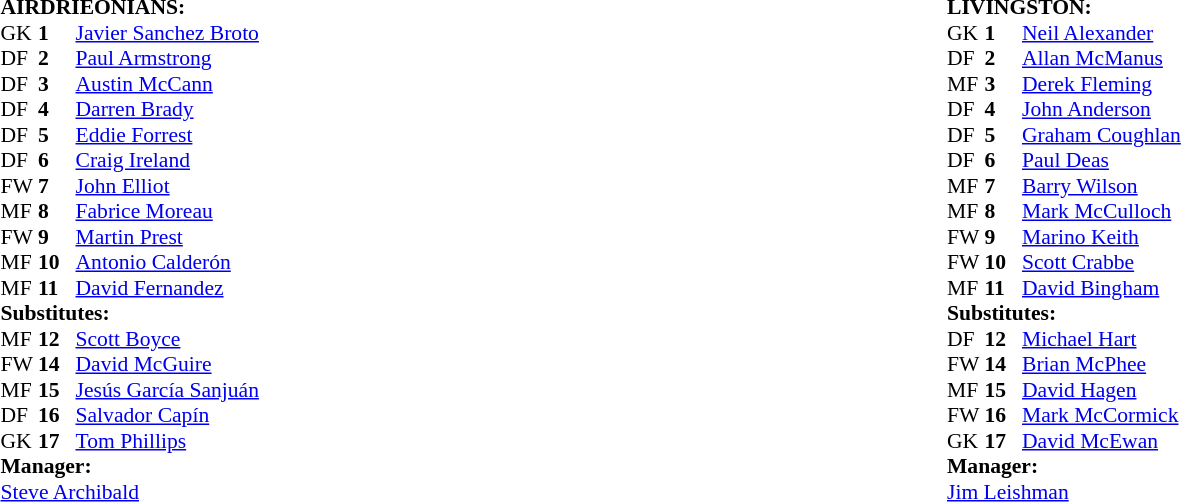<table width="100%">
<tr>
<td valign="top" width="50%"><br><table style="font-size: 90%" cellspacing="0" cellpadding="0">
<tr>
<td colspan="4"><strong>AIRDRIEONIANS:</strong></td>
</tr>
<tr>
<th width="25"></th>
<th width="25"></th>
</tr>
<tr>
<td>GK</td>
<td><strong>1</strong></td>
<td> <a href='#'>Javier Sanchez Broto</a></td>
</tr>
<tr>
<td>DF</td>
<td><strong>2</strong></td>
<td> <a href='#'>Paul Armstrong</a></td>
<td></td>
<td></td>
</tr>
<tr>
<td>DF</td>
<td><strong>3</strong></td>
<td> <a href='#'>Austin McCann</a></td>
</tr>
<tr>
<td>DF</td>
<td><strong>4</strong></td>
<td> <a href='#'>Darren Brady</a></td>
</tr>
<tr>
<td>DF</td>
<td><strong>5</strong></td>
<td> <a href='#'>Eddie Forrest</a></td>
</tr>
<tr>
<td>DF</td>
<td><strong>6</strong></td>
<td> <a href='#'>Craig Ireland</a></td>
</tr>
<tr>
<td>FW</td>
<td><strong>7</strong></td>
<td> <a href='#'>John Elliot</a></td>
<td></td>
<td></td>
</tr>
<tr>
<td>MF</td>
<td><strong>8</strong></td>
<td> <a href='#'>Fabrice Moreau</a></td>
</tr>
<tr>
<td>FW</td>
<td><strong>9</strong></td>
<td> <a href='#'>Martin Prest</a></td>
<td></td>
</tr>
<tr>
<td>MF</td>
<td><strong>10</strong></td>
<td> <a href='#'>Antonio Calderón</a></td>
<td></td>
<td></td>
</tr>
<tr>
<td>MF</td>
<td><strong>11</strong></td>
<td> <a href='#'>David Fernandez</a></td>
</tr>
<tr>
<td colspan=4><strong>Substitutes:</strong></td>
</tr>
<tr>
<td>MF</td>
<td><strong>12</strong></td>
<td> <a href='#'>Scott Boyce</a></td>
</tr>
<tr>
<td>FW</td>
<td><strong>14</strong></td>
<td> <a href='#'>David McGuire</a></td>
<td></td>
<td></td>
</tr>
<tr>
<td>MF</td>
<td><strong>15</strong></td>
<td> <a href='#'>Jesús García Sanjuán</a></td>
<td></td>
<td></td>
</tr>
<tr>
<td>DF</td>
<td><strong>16</strong></td>
<td> <a href='#'>Salvador Capín</a></td>
<td></td>
<td></td>
</tr>
<tr>
<td>GK</td>
<td><strong>17</strong></td>
<td> <a href='#'>Tom Phillips</a></td>
</tr>
<tr>
<td colspan=4><strong>Manager:</strong></td>
</tr>
<tr>
<td colspan="4"> <a href='#'>Steve Archibald</a></td>
</tr>
</table>
</td>
<td valign="top" width="50%"><br><table style="font-size: 90%" cellspacing="0" cellpadding="0">
<tr>
<td colspan="4"><strong>LIVINGSTON:</strong></td>
</tr>
<tr>
<th width="25"></th>
<th width="25"></th>
</tr>
<tr>
<td>GK</td>
<td><strong>1</strong></td>
<td> <a href='#'>Neil Alexander</a></td>
</tr>
<tr>
<td>DF</td>
<td><strong>2</strong></td>
<td> <a href='#'>Allan McManus</a></td>
<td></td>
</tr>
<tr>
<td>MF</td>
<td><strong>3</strong></td>
<td> <a href='#'>Derek Fleming</a></td>
</tr>
<tr>
<td>DF</td>
<td><strong>4</strong></td>
<td> <a href='#'>John Anderson</a></td>
<td></td>
</tr>
<tr>
<td>DF</td>
<td><strong>5</strong></td>
<td> <a href='#'>Graham Coughlan</a></td>
</tr>
<tr>
<td>DF</td>
<td><strong>6</strong></td>
<td> <a href='#'>Paul Deas</a></td>
</tr>
<tr>
<td>MF</td>
<td><strong>7</strong></td>
<td> <a href='#'>Barry Wilson</a></td>
<td></td>
<td></td>
</tr>
<tr>
<td>MF</td>
<td><strong>8</strong></td>
<td> <a href='#'>Mark McCulloch</a></td>
<td></td>
</tr>
<tr>
<td>FW</td>
<td><strong>9</strong></td>
<td> <a href='#'>Marino Keith</a></td>
<td></td>
<td></td>
</tr>
<tr>
<td>FW</td>
<td><strong>10</strong></td>
<td> <a href='#'>Scott Crabbe</a></td>
<td></td>
</tr>
<tr>
<td>MF</td>
<td><strong>11</strong></td>
<td> <a href='#'>David Bingham</a></td>
<td></td>
<td></td>
</tr>
<tr>
<td colspan=4><strong>Substitutes:</strong></td>
</tr>
<tr>
<td>DF</td>
<td><strong>12</strong></td>
<td> <a href='#'>Michael Hart</a></td>
<td></td>
<td></td>
</tr>
<tr>
<td>FW</td>
<td><strong>14</strong></td>
<td> <a href='#'>Brian McPhee</a></td>
<td></td>
<td></td>
</tr>
<tr>
<td>MF</td>
<td><strong>15</strong></td>
<td> <a href='#'>David Hagen</a></td>
<td></td>
<td></td>
</tr>
<tr>
<td>FW</td>
<td><strong>16</strong></td>
<td> <a href='#'>Mark McCormick</a></td>
</tr>
<tr>
<td>GK</td>
<td><strong>17</strong></td>
<td> <a href='#'>David McEwan</a></td>
</tr>
<tr>
<td colspan=4><strong>Manager:</strong></td>
</tr>
<tr>
<td colspan="4"> <a href='#'>Jim Leishman</a></td>
</tr>
</table>
</td>
</tr>
</table>
